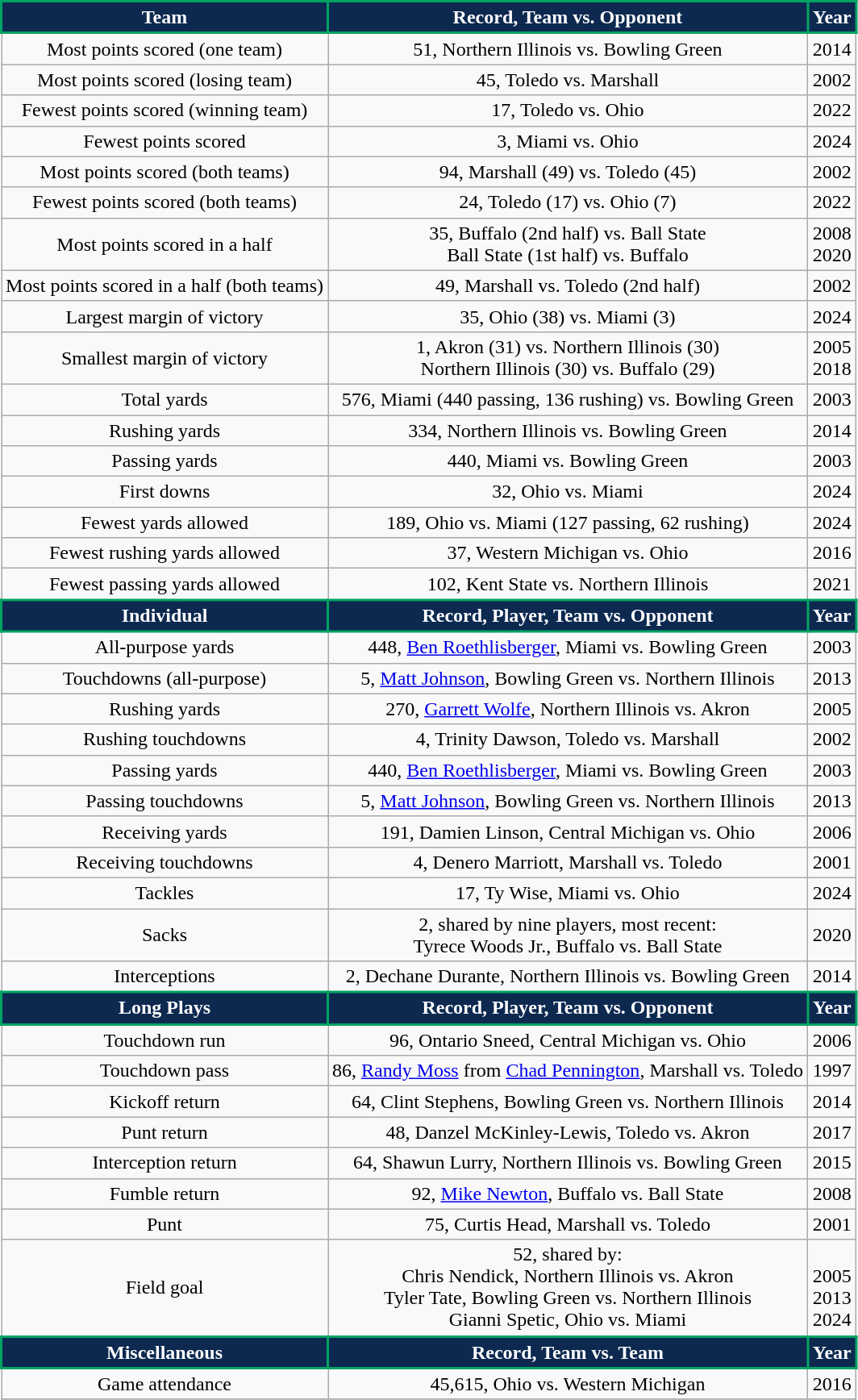<table class="wikitable" style="text-align:center">
<tr>
<th style="background:#0d2950; color:#FFFFFF; border:2px solid #00a363;">Team</th>
<th style="background:#0d2950; color:#FFFFFF; border:2px solid #00a363;">Record, Team vs. Opponent</th>
<th style="background:#0d2950; color:#FFFFFF; border:2px solid #00a363;">Year</th>
</tr>
<tr>
<td>Most points scored (one team)</td>
<td>51, Northern Illinois vs. Bowling Green</td>
<td>2014</td>
</tr>
<tr>
<td>Most points scored (losing team)</td>
<td>45, Toledo vs. Marshall</td>
<td>2002</td>
</tr>
<tr>
<td>Fewest points scored (winning team)</td>
<td>17, Toledo vs. Ohio</td>
<td>2022</td>
</tr>
<tr>
<td>Fewest points scored</td>
<td>3, Miami vs. Ohio</td>
<td>2024</td>
</tr>
<tr>
<td>Most points scored (both teams)</td>
<td>94, Marshall (49) vs. Toledo (45)</td>
<td>2002</td>
</tr>
<tr>
<td>Fewest points scored (both teams)</td>
<td>24, Toledo (17) vs. Ohio (7)</td>
<td>2022</td>
</tr>
<tr>
<td>Most points scored in a half</td>
<td>35, Buffalo (2nd half) vs. Ball State<br>Ball State (1st half) vs. Buffalo</td>
<td>2008<br>2020</td>
</tr>
<tr>
<td>Most points scored in a half (both teams)</td>
<td>49, Marshall vs. Toledo (2nd half)</td>
<td>2002</td>
</tr>
<tr>
<td>Largest margin of victory</td>
<td>35, Ohio (38) vs. Miami (3)</td>
<td>2024</td>
</tr>
<tr>
<td>Smallest margin of victory</td>
<td>1, Akron (31) vs. Northern Illinois (30)<br>Northern Illinois (30) vs. Buffalo (29)</td>
<td>2005<br>2018</td>
</tr>
<tr>
<td>Total yards</td>
<td>576, Miami (440 passing, 136 rushing) vs. Bowling Green</td>
<td>2003</td>
</tr>
<tr>
<td>Rushing yards</td>
<td>334, Northern Illinois vs. Bowling Green</td>
<td>2014</td>
</tr>
<tr>
<td>Passing yards</td>
<td>440, Miami vs. Bowling Green</td>
<td>2003</td>
</tr>
<tr>
<td>First downs</td>
<td>32, Ohio vs. Miami</td>
<td>2024</td>
</tr>
<tr>
<td>Fewest yards allowed</td>
<td>189, Ohio vs. Miami (127 passing, 62 rushing)</td>
<td>2024</td>
</tr>
<tr>
<td>Fewest rushing yards allowed</td>
<td>37, Western Michigan vs. Ohio</td>
<td>2016</td>
</tr>
<tr>
<td>Fewest passing yards allowed</td>
<td>102, Kent State vs. Northern Illinois</td>
<td>2021</td>
</tr>
<tr>
<th style="background:#0d2950; color:#FFFFFF; border:2px solid #00a363;">Individual</th>
<th style="background:#0d2950; color:#FFFFFF; border:2px solid #00a363;">Record, Player, Team vs. Opponent</th>
<th style="background:#0d2950; color:#FFFFFF; border:2px solid #00a363;">Year</th>
</tr>
<tr>
<td>All-purpose yards</td>
<td>448, <a href='#'>Ben Roethlisberger</a>, Miami vs. Bowling Green</td>
<td>2003</td>
</tr>
<tr>
<td>Touchdowns (all-purpose)</td>
<td>5, <a href='#'>Matt Johnson</a>, Bowling Green vs. Northern Illinois</td>
<td>2013</td>
</tr>
<tr>
<td>Rushing yards</td>
<td>270, <a href='#'>Garrett Wolfe</a>, Northern Illinois vs. Akron</td>
<td>2005</td>
</tr>
<tr>
<td>Rushing touchdowns</td>
<td>4, Trinity Dawson, Toledo vs. Marshall</td>
<td>2002</td>
</tr>
<tr>
<td>Passing yards</td>
<td>440, <a href='#'>Ben Roethlisberger</a>, Miami vs. Bowling Green</td>
<td>2003</td>
</tr>
<tr>
<td>Passing touchdowns</td>
<td>5, <a href='#'>Matt Johnson</a>, Bowling Green vs. Northern Illinois</td>
<td>2013</td>
</tr>
<tr>
<td>Receiving yards</td>
<td>191, Damien Linson, Central Michigan vs. Ohio</td>
<td>2006</td>
</tr>
<tr>
<td>Receiving touchdowns</td>
<td>4, Denero Marriott, Marshall vs. Toledo</td>
<td>2001</td>
</tr>
<tr>
<td>Tackles</td>
<td>17, Ty Wise, Miami vs. Ohio</td>
<td>2024</td>
</tr>
<tr>
<td>Sacks</td>
<td>2, shared by nine players, most recent:<br>Tyrece Woods Jr., Buffalo vs. Ball State</td>
<td>2020</td>
</tr>
<tr>
<td>Interceptions</td>
<td>2, Dechane Durante, Northern Illinois vs. Bowling Green</td>
<td>2014</td>
</tr>
<tr>
<th style="background:#0d2950; color:#FFFFFF; border:2px solid #00a363;">Long Plays</th>
<th style="background:#0d2950; color:#FFFFFF; border:2px solid #00a363;">Record, Player, Team vs. Opponent</th>
<th style="background:#0d2950; color:#FFFFFF; border:2px solid #00a363;">Year</th>
</tr>
<tr>
<td>Touchdown run</td>
<td>96, Ontario Sneed, Central Michigan vs. Ohio</td>
<td>2006</td>
</tr>
<tr>
<td>Touchdown pass</td>
<td>86, <a href='#'>Randy Moss</a> from <a href='#'>Chad Pennington</a>, Marshall vs. Toledo</td>
<td>1997</td>
</tr>
<tr>
<td>Kickoff return</td>
<td>64, Clint Stephens, Bowling Green vs. Northern Illinois</td>
<td>2014</td>
</tr>
<tr>
<td>Punt return</td>
<td>48, Danzel McKinley-Lewis, Toledo vs. Akron</td>
<td>2017</td>
</tr>
<tr>
<td>Interception return</td>
<td>64, Shawun Lurry, Northern Illinois vs. Bowling Green</td>
<td>2015</td>
</tr>
<tr>
<td>Fumble return</td>
<td>92, <a href='#'>Mike Newton</a>, Buffalo vs. Ball State</td>
<td>2008</td>
</tr>
<tr>
<td>Punt</td>
<td>75, Curtis Head, Marshall vs. Toledo</td>
<td>2001</td>
</tr>
<tr>
<td>Field goal</td>
<td>52, shared by:<br>Chris Nendick, Northern Illinois vs. Akron<br>Tyler Tate, Bowling Green vs. Northern Illinois<br>Gianni Spetic, Ohio vs. Miami</td>
<td><br>2005<br>2013<br>2024</td>
</tr>
<tr>
<th style="background:#0d2950; color:#FFFFFF; border:2px solid #00a363;">Miscellaneous</th>
<th style="background:#0d2950; color:#FFFFFF; border:2px solid #00a363;">Record, Team vs. Team</th>
<th style="background:#0d2950; color:#FFFFFF; border:2px solid #00a363;">Year</th>
</tr>
<tr>
<td>Game attendance</td>
<td>45,615, Ohio vs. Western Michigan</td>
<td>2016</td>
</tr>
<tr>
</tr>
</table>
